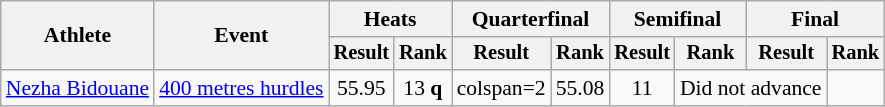<table class="wikitable" style="font-size:90%">
<tr>
<th rowspan="2">Athlete</th>
<th rowspan="2">Event</th>
<th colspan="2">Heats</th>
<th colspan="2">Quarterfinal</th>
<th colspan="2">Semifinal</th>
<th colspan="2">Final</th>
</tr>
<tr style="font-size:95%">
<th>Result</th>
<th>Rank</th>
<th>Result</th>
<th>Rank</th>
<th>Result</th>
<th>Rank</th>
<th>Result</th>
<th>Rank</th>
</tr>
<tr align=center>
<td align=left><a href='#'>Nezha Bidouane</a></td>
<td align=left><a href='#'>400 metres hurdles</a></td>
<td>55.95</td>
<td>13 <strong>q</strong></td>
<td>colspan=2</td>
<td>55.08</td>
<td>11</td>
<td colspan=2>Did not advance</td>
</tr>
</table>
